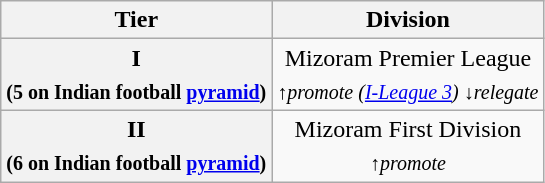<table class="wikitable" style="text-align:center;">
<tr>
<th>Tier</th>
<th>Division</th>
</tr>
<tr>
<th>I<br><sub>(5 on Indian football <a href='#'>pyramid</a>)</sub></th>
<td>Mizoram Premier League <br> <sub><em>↑promote (<a href='#'>I-League 3</a>) ↓relegate</em></sub></td>
</tr>
<tr>
<th>II<br><sub>(6 on Indian football <a href='#'>pyramid</a>)</sub></th>
<td>Mizoram First Division <br> <sub><em>↑promote </em></sub></td>
</tr>
</table>
